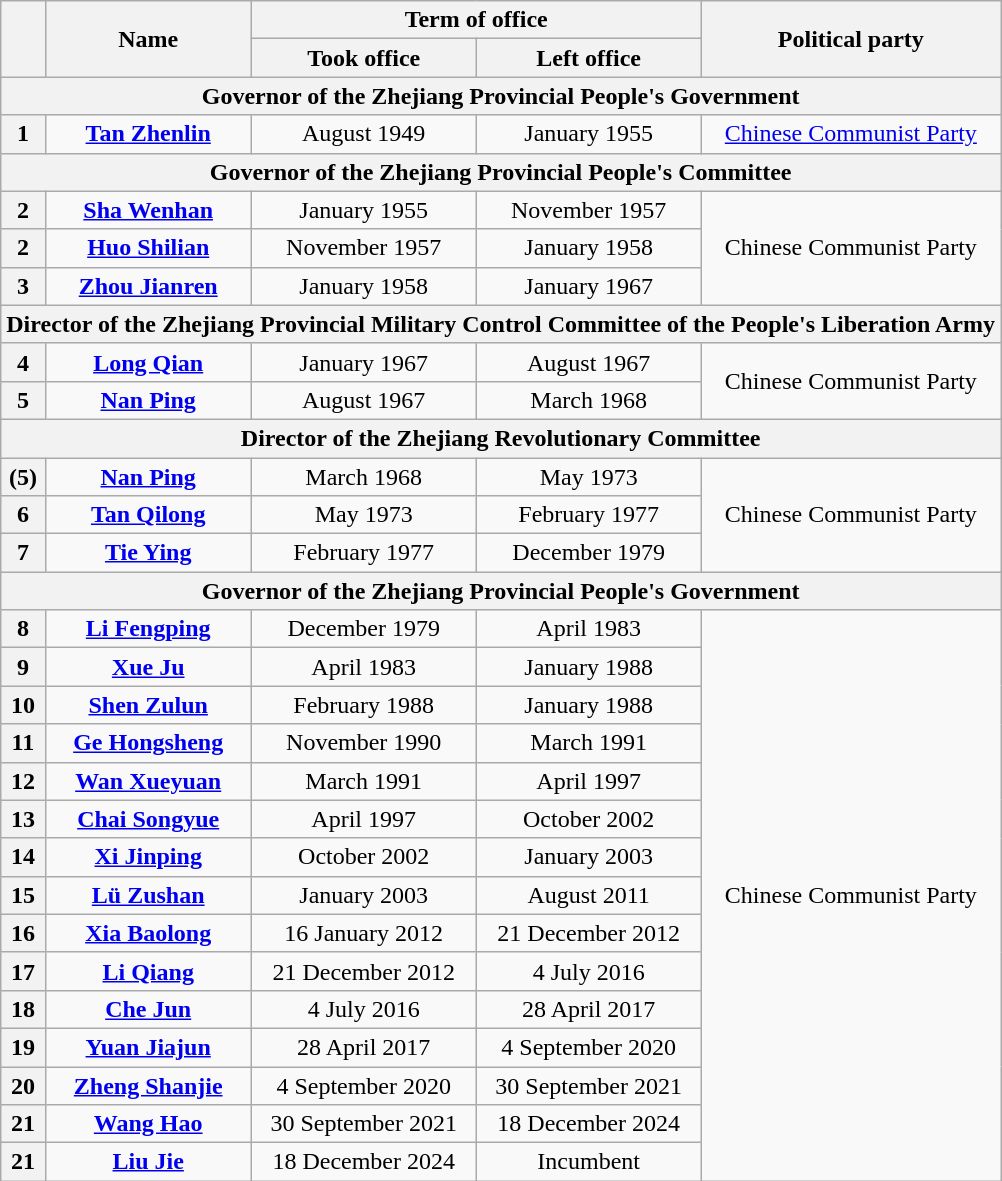<table class="wikitable" style="text-align:center">
<tr>
<th rowspan="2"></th>
<th rowspan="2" width="130">Name<br></th>
<th colspan="2">Term of office</th>
<th rowspan="2">Political party</th>
</tr>
<tr>
<th>Took office</th>
<th>Left office</th>
</tr>
<tr>
<th colspan="5">Governor of the Zhejiang Provincial People's Government</th>
</tr>
<tr>
<th>1</th>
<td><strong><a href='#'>Tan Zhenlin</a></strong><br></td>
<td>August 1949</td>
<td>January 1955</td>
<td><a href='#'>Chinese Communist Party</a></td>
</tr>
<tr>
<th colspan="5">Governor of the Zhejiang Provincial People's Committee</th>
</tr>
<tr>
<th>2</th>
<td><strong><a href='#'>Sha Wenhan</a></strong><br></td>
<td>January 1955</td>
<td>November 1957</td>
<td rowspan="3">Chinese Communist Party</td>
</tr>
<tr>
<th>2</th>
<td><strong><a href='#'>Huo Shilian</a></strong><br></td>
<td>November 1957</td>
<td>January 1958</td>
</tr>
<tr>
<th>3</th>
<td><strong><a href='#'>Zhou Jianren</a></strong><br></td>
<td>January 1958</td>
<td>January 1967</td>
</tr>
<tr>
<th colspan="5">Director of the Zhejiang Provincial Military Control Committee of the People's Liberation Army</th>
</tr>
<tr>
<th>4</th>
<td><strong><a href='#'>Long Qian</a></strong><br></td>
<td>January 1967</td>
<td>August 1967</td>
<td rowspan="2">Chinese Communist Party</td>
</tr>
<tr>
<th>5</th>
<td><strong><a href='#'>Nan Ping</a></strong><br></td>
<td>August 1967</td>
<td>March 1968</td>
</tr>
<tr>
<th colspan="5">Director of the Zhejiang Revolutionary Committee</th>
</tr>
<tr>
<th>(5)</th>
<td><strong><a href='#'>Nan Ping</a></strong><br></td>
<td>March 1968</td>
<td>May 1973</td>
<td rowspan="3">Chinese Communist Party</td>
</tr>
<tr>
<th>6</th>
<td><strong><a href='#'>Tan Qilong</a></strong><br></td>
<td>May 1973</td>
<td>February 1977</td>
</tr>
<tr>
<th>7</th>
<td><strong><a href='#'>Tie Ying</a></strong><br></td>
<td>February 1977</td>
<td>December 1979</td>
</tr>
<tr>
<th colspan="5">Governor of the Zhejiang Provincial People's Government</th>
</tr>
<tr>
<th>8</th>
<td><strong><a href='#'>Li Fengping</a></strong><br></td>
<td>December 1979</td>
<td>April 1983</td>
<td rowspan="15">Chinese Communist Party</td>
</tr>
<tr>
<th>9</th>
<td><a href='#'><strong>Xue Ju</strong></a><br></td>
<td>April 1983</td>
<td>January 1988</td>
</tr>
<tr>
<th>10</th>
<td><strong><a href='#'>Shen Zulun</a></strong><br></td>
<td>February 1988</td>
<td>January 1988</td>
</tr>
<tr>
<th>11</th>
<td><strong><a href='#'>Ge Hongsheng</a></strong><br></td>
<td>November 1990</td>
<td>March 1991</td>
</tr>
<tr>
<th>12</th>
<td><strong><a href='#'>Wan Xueyuan</a></strong><br></td>
<td>March 1991</td>
<td>April 1997</td>
</tr>
<tr>
<th>13</th>
<td><strong><a href='#'>Chai Songyue</a></strong><br></td>
<td>April 1997</td>
<td>October 2002</td>
</tr>
<tr>
<th>14</th>
<td><strong><a href='#'>Xi Jinping</a></strong><br></td>
<td>October 2002</td>
<td>January 2003</td>
</tr>
<tr>
<th>15</th>
<td><strong><a href='#'>Lü Zushan</a></strong><br></td>
<td>January 2003</td>
<td>August 2011</td>
</tr>
<tr>
<th>16</th>
<td><strong><a href='#'>Xia Baolong</a></strong><br></td>
<td>16 January 2012</td>
<td>21 December 2012</td>
</tr>
<tr>
<th>17</th>
<td><strong><a href='#'>Li Qiang</a></strong><br></td>
<td>21 December 2012</td>
<td>4 July 2016</td>
</tr>
<tr>
<th>18</th>
<td><strong><a href='#'>Che Jun</a></strong><br></td>
<td>4 July 2016</td>
<td>28 April 2017</td>
</tr>
<tr>
<th>19</th>
<td><strong><a href='#'>Yuan Jiajun</a></strong><br></td>
<td>28 April 2017</td>
<td>4 September 2020</td>
</tr>
<tr>
<th>20</th>
<td><strong><a href='#'>Zheng Shanjie</a></strong><br></td>
<td>4 September 2020</td>
<td>30 September 2021</td>
</tr>
<tr>
<th>21</th>
<td><a href='#'><strong>Wang Hao</strong></a><br></td>
<td>30 September 2021</td>
<td>18 December 2024</td>
</tr>
<tr>
<th>21</th>
<td><a href='#'><strong>Liu Jie</strong></a><br></td>
<td>18 December 2024</td>
<td>Incumbent</td>
</tr>
</table>
